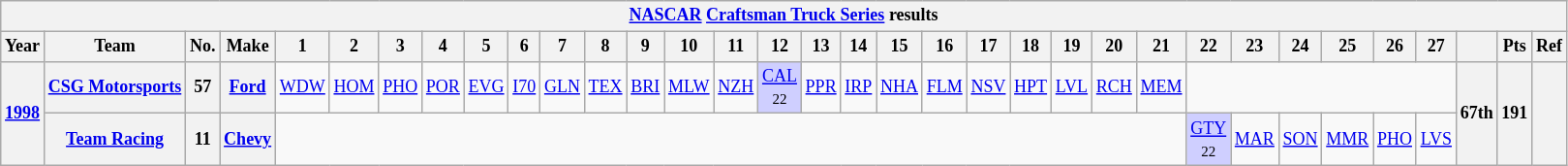<table class="wikitable" style="text-align:center; font-size:75%">
<tr>
<th colspan=45><a href='#'>NASCAR</a> <a href='#'>Craftsman Truck Series</a> results</th>
</tr>
<tr>
<th>Year</th>
<th>Team</th>
<th>No.</th>
<th>Make</th>
<th>1</th>
<th>2</th>
<th>3</th>
<th>4</th>
<th>5</th>
<th>6</th>
<th>7</th>
<th>8</th>
<th>9</th>
<th>10</th>
<th>11</th>
<th>12</th>
<th>13</th>
<th>14</th>
<th>15</th>
<th>16</th>
<th>17</th>
<th>18</th>
<th>19</th>
<th>20</th>
<th>21</th>
<th>22</th>
<th>23</th>
<th>24</th>
<th>25</th>
<th>26</th>
<th>27</th>
<th></th>
<th>Pts</th>
<th>Ref</th>
</tr>
<tr>
<th rowspan=2><a href='#'>1998</a></th>
<th><a href='#'>CSG Motorsports</a></th>
<th>57</th>
<th><a href='#'>Ford</a></th>
<td><a href='#'>WDW</a></td>
<td><a href='#'>HOM</a></td>
<td><a href='#'>PHO</a></td>
<td><a href='#'>POR</a></td>
<td><a href='#'>EVG</a></td>
<td><a href='#'>I70</a></td>
<td><a href='#'>GLN</a></td>
<td><a href='#'>TEX</a></td>
<td><a href='#'>BRI</a></td>
<td><a href='#'>MLW</a></td>
<td><a href='#'>NZH</a></td>
<td style="background:#CFCFFF;"><a href='#'>CAL</a><br><small>22</small></td>
<td><a href='#'>PPR</a></td>
<td><a href='#'>IRP</a></td>
<td><a href='#'>NHA</a></td>
<td><a href='#'>FLM</a></td>
<td><a href='#'>NSV</a></td>
<td><a href='#'>HPT</a></td>
<td><a href='#'>LVL</a></td>
<td><a href='#'>RCH</a></td>
<td><a href='#'>MEM</a></td>
<td colspan=6></td>
<th rowspan=2>67th</th>
<th rowspan=2>191</th>
<th rowspan=2></th>
</tr>
<tr>
<th><a href='#'>Team Racing</a></th>
<th>11</th>
<th><a href='#'>Chevy</a></th>
<td colspan=21></td>
<td style="background:#CFCFFF;"><a href='#'>GTY</a><br><small>22</small></td>
<td><a href='#'>MAR</a></td>
<td><a href='#'>SON</a></td>
<td><a href='#'>MMR</a></td>
<td><a href='#'>PHO</a></td>
<td><a href='#'>LVS</a></td>
</tr>
</table>
